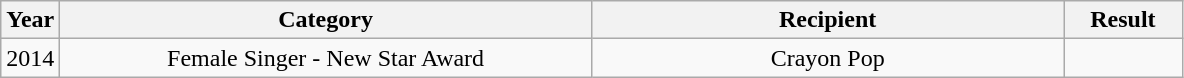<table class="wikitable" style="text-align:center">
<tr>
<th width="5%">Year</th>
<th width="45%">Category</th>
<th width="40%">Recipient</th>
<th width="10%">Result</th>
</tr>
<tr>
<td>2014</td>
<td>Female Singer - New Star Award</td>
<td>Crayon Pop</td>
<td></td>
</tr>
</table>
